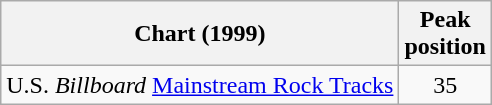<table class="wikitable">
<tr>
<th>Chart (1999)</th>
<th>Peak<br>position</th>
</tr>
<tr>
<td>U.S. <em>Billboard</em> <a href='#'>Mainstream Rock Tracks</a></td>
<td style="text-align:center;">35</td>
</tr>
</table>
